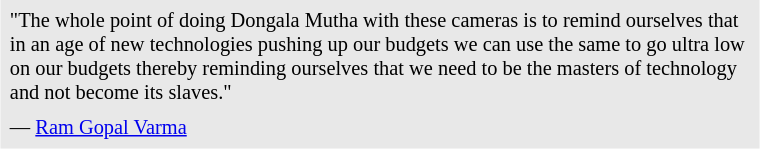<table class="toccolours" style="float: right; margin-left: 1em; margin-right: 2em; font-size: 85%; background:#e8e8e8; color:black; width:50em; max-width: 40%;" cellspacing="5">
<tr>
<td style="text-align: left;">"The whole point of doing Dongala Mutha with these cameras is to remind ourselves that in an age of new technologies pushing up our budgets we can use the same to go ultra low on our budgets thereby reminding ourselves that we need to be the masters of technology and not become its slaves."</td>
</tr>
<tr>
<td style="text-align: left;">— <a href='#'>Ram Gopal Varma</a></td>
</tr>
</table>
